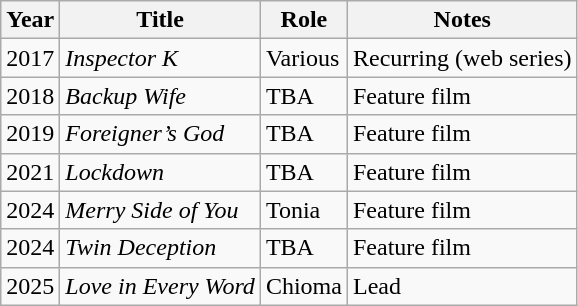<table class="wikitable">
<tr>
<th>Year</th>
<th>Title</th>
<th>Role</th>
<th>Notes</th>
</tr>
<tr>
<td>2017</td>
<td><em>Inspector K</em></td>
<td>Various</td>
<td>Recurring (web series)</td>
</tr>
<tr>
<td>2018</td>
<td><em>Backup Wife</em></td>
<td>TBA</td>
<td>Feature film</td>
</tr>
<tr>
<td>2019</td>
<td><em>Foreigner’s God</em></td>
<td>TBA</td>
<td>Feature film</td>
</tr>
<tr>
<td>2021</td>
<td><em>Lockdown</em></td>
<td>TBA</td>
<td>Feature film</td>
</tr>
<tr>
<td>2024</td>
<td><em>Merry Side of You</em></td>
<td>Tonia</td>
<td>Feature film</td>
</tr>
<tr>
<td>2024</td>
<td><em>Twin Deception</em></td>
<td>TBA</td>
<td>Feature film</td>
</tr>
<tr>
<td>2025</td>
<td><em>Love in Every Word</em></td>
<td>Chioma</td>
<td>Lead</td>
</tr>
</table>
